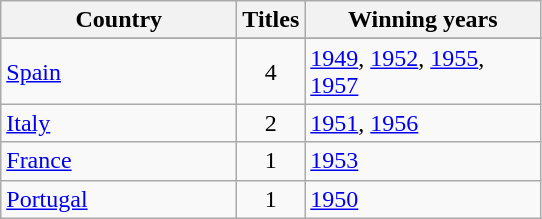<table class="wikitable sortable">
<tr>
<th width=150px>Country</th>
<th width=30px>Titles</th>
<th width=150px>Winning years</th>
</tr>
<tr>
</tr>
<tr>
<td> <a href='#'>Spain</a></td>
<td align=center>4</td>
<td><a href='#'>1949</a>, <a href='#'>1952</a>, <a href='#'>1955</a>, <a href='#'>1957</a></td>
</tr>
<tr>
<td> <a href='#'>Italy</a></td>
<td align=center>2</td>
<td><a href='#'>1951</a>, <a href='#'>1956</a></td>
</tr>
<tr>
<td> <a href='#'>France</a></td>
<td align=center>1</td>
<td><a href='#'>1953</a></td>
</tr>
<tr>
<td> <a href='#'>Portugal</a></td>
<td align=center>1</td>
<td><a href='#'>1950</a></td>
</tr>
</table>
